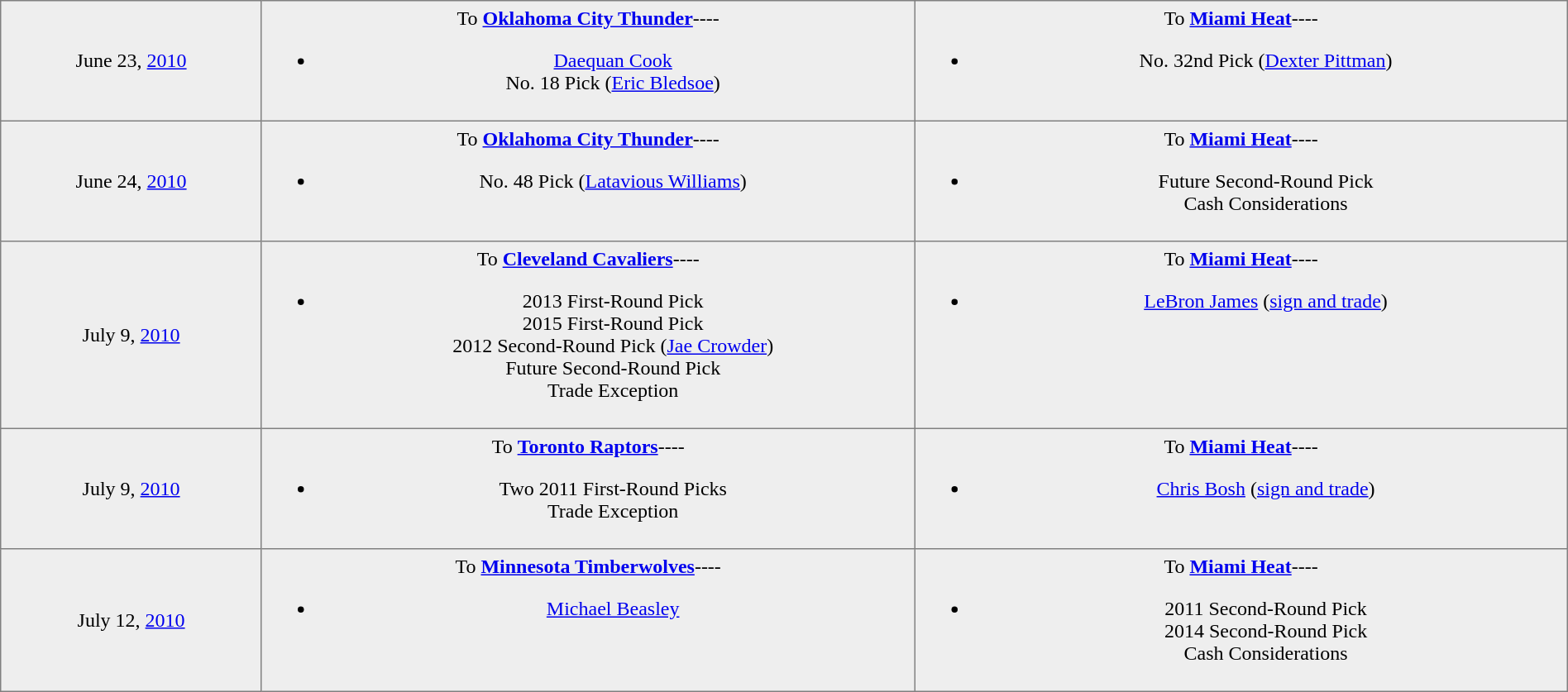<table border="1" style="border-collapse:collapse; text-align:center; width:100%;"  cellpadding="5">
<tr style="background:#eee;">
<td style="width:12%">June 23, <a href='#'>2010</a></td>
<td style="width:30%; vertical-align:top;">To <strong><a href='#'>Oklahoma City Thunder</a></strong>----<br><ul><li> <a href='#'>Daequan Cook</a><br>No. 18 Pick (<a href='#'>Eric Bledsoe</a>)</li></ul></td>
<td style="width:30%; vertical-align:top;">To <strong><a href='#'>Miami Heat</a></strong>----<br><ul><li>No. 32nd Pick (<a href='#'>Dexter Pittman</a>)</li></ul></td>
</tr>
<tr style="background:#eee;">
<td style="width:12%">June 24, <a href='#'>2010</a></td>
<td style="width:30%; vertical-align:top;">To <strong><a href='#'>Oklahoma City Thunder</a></strong>----<br><ul><li>No. 48 Pick (<a href='#'>Latavious Williams</a>)</li></ul></td>
<td style="width:30%; vertical-align:top;">To <strong><a href='#'>Miami Heat</a></strong>----<br><ul><li>Future Second-Round Pick<br>Cash Considerations</li></ul></td>
</tr>
<tr style="background:#eee;">
<td style="width:12%">July 9, <a href='#'>2010</a></td>
<td style="width:30%; vertical-align:top;">To <strong><a href='#'>Cleveland Cavaliers</a></strong>----<br><ul><li>2013 First-Round Pick<br>2015 First-Round Pick<br>2012 Second-Round Pick (<a href='#'>Jae Crowder</a>)<br>Future Second-Round Pick<br>Trade Exception</li></ul></td>
<td style="width:30%; vertical-align:top;">To <strong><a href='#'>Miami Heat</a></strong>----<br><ul><li> <a href='#'>LeBron James</a> (<a href='#'>sign and trade</a>)</li></ul></td>
</tr>
<tr style="background:#eee;">
<td style="width:12%">July 9, <a href='#'>2010</a></td>
<td style="width:30%; vertical-align:top;">To <strong><a href='#'>Toronto Raptors</a></strong>----<br><ul><li>Two 2011 First-Round Picks<br>Trade Exception</li></ul></td>
<td style="width:30%; vertical-align:top;">To <strong><a href='#'>Miami Heat</a></strong>----<br><ul><li> <a href='#'>Chris Bosh</a> (<a href='#'>sign and trade</a>)</li></ul></td>
</tr>
<tr style="background:#eee;">
<td style="width:12%">July 12, <a href='#'>2010</a></td>
<td style="width:30%; vertical-align:top;">To <strong><a href='#'>Minnesota Timberwolves</a></strong>----<br><ul><li> <a href='#'>Michael Beasley</a></li></ul></td>
<td style="width:30%; vertical-align:top;">To <strong><a href='#'>Miami Heat</a></strong>----<br><ul><li>2011 Second-Round Pick<br>2014 Second-Round Pick<br>Cash Considerations</li></ul></td>
</tr>
</table>
